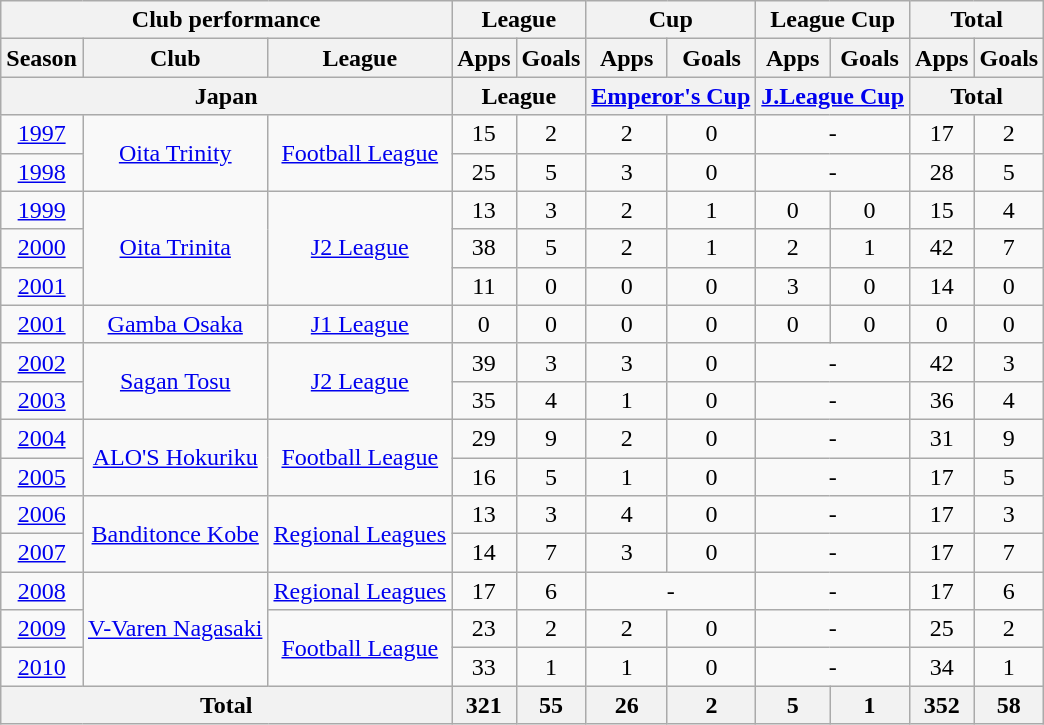<table class="wikitable" style="text-align:center;">
<tr>
<th colspan=3>Club performance</th>
<th colspan=2>League</th>
<th colspan=2>Cup</th>
<th colspan=2>League Cup</th>
<th colspan=2>Total</th>
</tr>
<tr>
<th>Season</th>
<th>Club</th>
<th>League</th>
<th>Apps</th>
<th>Goals</th>
<th>Apps</th>
<th>Goals</th>
<th>Apps</th>
<th>Goals</th>
<th>Apps</th>
<th>Goals</th>
</tr>
<tr>
<th colspan=3>Japan</th>
<th colspan=2>League</th>
<th colspan=2><a href='#'>Emperor's Cup</a></th>
<th colspan=2><a href='#'>J.League Cup</a></th>
<th colspan=2>Total</th>
</tr>
<tr>
<td><a href='#'>1997</a></td>
<td rowspan="2"><a href='#'>Oita Trinity</a></td>
<td rowspan="2"><a href='#'>Football League</a></td>
<td>15</td>
<td>2</td>
<td>2</td>
<td>0</td>
<td colspan="2">-</td>
<td>17</td>
<td>2</td>
</tr>
<tr>
<td><a href='#'>1998</a></td>
<td>25</td>
<td>5</td>
<td>3</td>
<td>0</td>
<td colspan="2">-</td>
<td>28</td>
<td>5</td>
</tr>
<tr>
<td><a href='#'>1999</a></td>
<td rowspan="3"><a href='#'>Oita Trinita</a></td>
<td rowspan="3"><a href='#'>J2 League</a></td>
<td>13</td>
<td>3</td>
<td>2</td>
<td>1</td>
<td>0</td>
<td>0</td>
<td>15</td>
<td>4</td>
</tr>
<tr>
<td><a href='#'>2000</a></td>
<td>38</td>
<td>5</td>
<td>2</td>
<td>1</td>
<td>2</td>
<td>1</td>
<td>42</td>
<td>7</td>
</tr>
<tr>
<td><a href='#'>2001</a></td>
<td>11</td>
<td>0</td>
<td>0</td>
<td>0</td>
<td>3</td>
<td>0</td>
<td>14</td>
<td>0</td>
</tr>
<tr>
<td><a href='#'>2001</a></td>
<td><a href='#'>Gamba Osaka</a></td>
<td><a href='#'>J1 League</a></td>
<td>0</td>
<td>0</td>
<td>0</td>
<td>0</td>
<td>0</td>
<td>0</td>
<td>0</td>
<td>0</td>
</tr>
<tr>
<td><a href='#'>2002</a></td>
<td rowspan="2"><a href='#'>Sagan Tosu</a></td>
<td rowspan="2"><a href='#'>J2 League</a></td>
<td>39</td>
<td>3</td>
<td>3</td>
<td>0</td>
<td colspan="2">-</td>
<td>42</td>
<td>3</td>
</tr>
<tr>
<td><a href='#'>2003</a></td>
<td>35</td>
<td>4</td>
<td>1</td>
<td>0</td>
<td colspan="2">-</td>
<td>36</td>
<td>4</td>
</tr>
<tr>
<td><a href='#'>2004</a></td>
<td rowspan="2"><a href='#'>ALO'S Hokuriku</a></td>
<td rowspan="2"><a href='#'>Football League</a></td>
<td>29</td>
<td>9</td>
<td>2</td>
<td>0</td>
<td colspan="2">-</td>
<td>31</td>
<td>9</td>
</tr>
<tr>
<td><a href='#'>2005</a></td>
<td>16</td>
<td>5</td>
<td>1</td>
<td>0</td>
<td colspan="2">-</td>
<td>17</td>
<td>5</td>
</tr>
<tr>
<td><a href='#'>2006</a></td>
<td rowspan="2"><a href='#'>Banditonce Kobe</a></td>
<td rowspan="2"><a href='#'>Regional Leagues</a></td>
<td>13</td>
<td>3</td>
<td>4</td>
<td>0</td>
<td colspan="2">-</td>
<td>17</td>
<td>3</td>
</tr>
<tr>
<td><a href='#'>2007</a></td>
<td>14</td>
<td>7</td>
<td>3</td>
<td>0</td>
<td colspan="2">-</td>
<td>17</td>
<td>7</td>
</tr>
<tr>
<td><a href='#'>2008</a></td>
<td rowspan="3"><a href='#'>V-Varen Nagasaki</a></td>
<td><a href='#'>Regional Leagues</a></td>
<td>17</td>
<td>6</td>
<td colspan="2">-</td>
<td colspan="2">-</td>
<td>17</td>
<td>6</td>
</tr>
<tr>
<td><a href='#'>2009</a></td>
<td rowspan="2"><a href='#'>Football League</a></td>
<td>23</td>
<td>2</td>
<td>2</td>
<td>0</td>
<td colspan="2">-</td>
<td>25</td>
<td>2</td>
</tr>
<tr>
<td><a href='#'>2010</a></td>
<td>33</td>
<td>1</td>
<td>1</td>
<td>0</td>
<td colspan="2">-</td>
<td>34</td>
<td>1</td>
</tr>
<tr>
<th colspan=3>Total</th>
<th>321</th>
<th>55</th>
<th>26</th>
<th>2</th>
<th>5</th>
<th>1</th>
<th>352</th>
<th>58</th>
</tr>
</table>
